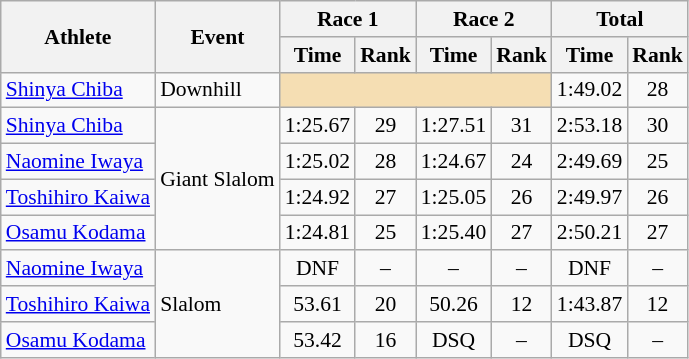<table class="wikitable" style="font-size:90%">
<tr>
<th rowspan="2">Athlete</th>
<th rowspan="2">Event</th>
<th colspan="2">Race 1</th>
<th colspan="2">Race 2</th>
<th colspan="2">Total</th>
</tr>
<tr>
<th>Time</th>
<th>Rank</th>
<th>Time</th>
<th>Rank</th>
<th>Time</th>
<th>Rank</th>
</tr>
<tr>
<td><a href='#'>Shinya Chiba</a></td>
<td>Downhill</td>
<td colspan="4" bgcolor="wheat"></td>
<td align="center">1:49.02</td>
<td align="center">28</td>
</tr>
<tr>
<td><a href='#'>Shinya Chiba</a></td>
<td rowspan="4">Giant Slalom</td>
<td align="center">1:25.67</td>
<td align="center">29</td>
<td align="center">1:27.51</td>
<td align="center">31</td>
<td align="center">2:53.18</td>
<td align="center">30</td>
</tr>
<tr>
<td><a href='#'>Naomine Iwaya</a></td>
<td align="center">1:25.02</td>
<td align="center">28</td>
<td align="center">1:24.67</td>
<td align="center">24</td>
<td align="center">2:49.69</td>
<td align="center">25</td>
</tr>
<tr>
<td><a href='#'>Toshihiro Kaiwa</a></td>
<td align="center">1:24.92</td>
<td align="center">27</td>
<td align="center">1:25.05</td>
<td align="center">26</td>
<td align="center">2:49.97</td>
<td align="center">26</td>
</tr>
<tr>
<td><a href='#'>Osamu Kodama</a></td>
<td align="center">1:24.81</td>
<td align="center">25</td>
<td align="center">1:25.40</td>
<td align="center">27</td>
<td align="center">2:50.21</td>
<td align="center">27</td>
</tr>
<tr>
<td><a href='#'>Naomine Iwaya</a></td>
<td rowspan="3">Slalom</td>
<td align="center">DNF</td>
<td align="center">–</td>
<td align="center">–</td>
<td align="center">–</td>
<td align="center">DNF</td>
<td align="center">–</td>
</tr>
<tr>
<td><a href='#'>Toshihiro Kaiwa</a></td>
<td align="center">53.61</td>
<td align="center">20</td>
<td align="center">50.26</td>
<td align="center">12</td>
<td align="center">1:43.87</td>
<td align="center">12</td>
</tr>
<tr>
<td><a href='#'>Osamu Kodama</a></td>
<td align="center">53.42</td>
<td align="center">16</td>
<td align="center">DSQ</td>
<td align="center">–</td>
<td align="center">DSQ</td>
<td align="center">–</td>
</tr>
</table>
